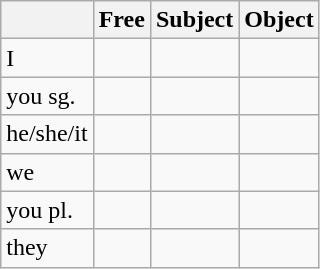<table class="wikitable">
<tr>
<th></th>
<th>Free</th>
<th>Subject</th>
<th>Object</th>
</tr>
<tr>
<td>I</td>
<td></td>
<td></td>
<td></td>
</tr>
<tr>
<td>you sg.</td>
<td></td>
<td></td>
<td></td>
</tr>
<tr>
<td>he/she/it</td>
<td></td>
<td></td>
<td></td>
</tr>
<tr>
<td>we</td>
<td></td>
<td></td>
<td></td>
</tr>
<tr>
<td>you pl.</td>
<td></td>
<td></td>
<td></td>
</tr>
<tr>
<td>they</td>
<td></td>
<td></td>
<td></td>
</tr>
</table>
